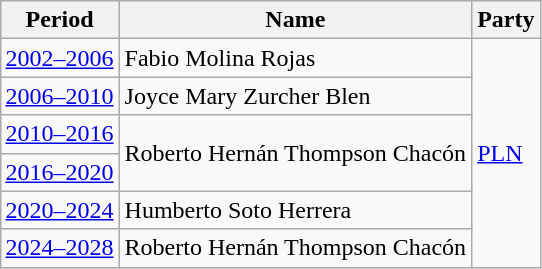<table class="wikitable" style="margin:auto">
<tr>
<th>Period</th>
<th>Name</th>
<th>Party</th>
</tr>
<tr>
<td><a href='#'>2002–2006</a></td>
<td>Fabio Molina Rojas</td>
<td rowspan="6"> <a href='#'>PLN</a></td>
</tr>
<tr>
<td><a href='#'>2006–2010</a></td>
<td>Joyce Mary Zurcher Blen</td>
</tr>
<tr>
<td><a href='#'>2010–2016</a></td>
<td rowspan="2">Roberto Hernán Thompson Chacón</td>
</tr>
<tr>
<td><a href='#'>2016–2020</a></td>
</tr>
<tr>
<td><a href='#'>2020–2024</a></td>
<td>Humberto Soto Herrera</td>
</tr>
<tr>
<td><a href='#'>2024–2028</a></td>
<td>Roberto Hernán Thompson Chacón</td>
</tr>
</table>
